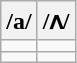<table class="wikitable">
<tr>
<th>/a/</th>
<th>/ʌ/</th>
</tr>
<tr>
<td></td>
<td></td>
</tr>
<tr>
<td></td>
<td></td>
</tr>
</table>
